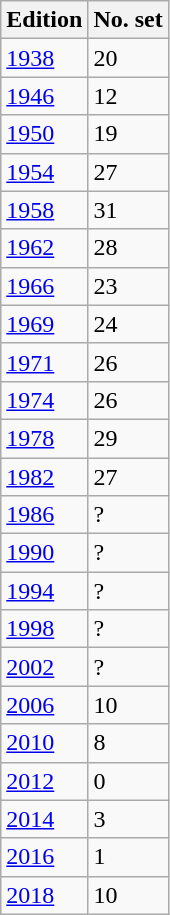<table class="wikitable sortable">
<tr>
<th align="left">Edition</th>
<th align="center">No. set</th>
</tr>
<tr>
<td><a href='#'>1938</a></td>
<td>20</td>
</tr>
<tr>
<td><a href='#'>1946</a></td>
<td>12</td>
</tr>
<tr>
<td><a href='#'>1950</a></td>
<td>19</td>
</tr>
<tr>
<td><a href='#'>1954</a></td>
<td>27</td>
</tr>
<tr>
<td><a href='#'>1958</a></td>
<td>31</td>
</tr>
<tr>
<td><a href='#'>1962</a></td>
<td>28</td>
</tr>
<tr>
<td><a href='#'>1966</a></td>
<td>23</td>
</tr>
<tr>
<td><a href='#'>1969</a></td>
<td>24</td>
</tr>
<tr>
<td><a href='#'>1971</a></td>
<td>26</td>
</tr>
<tr>
<td><a href='#'>1974</a></td>
<td>26</td>
</tr>
<tr>
<td><a href='#'>1978</a></td>
<td>29</td>
</tr>
<tr>
<td><a href='#'>1982</a></td>
<td>27</td>
</tr>
<tr>
<td><a href='#'>1986</a></td>
<td>?</td>
</tr>
<tr>
<td><a href='#'>1990</a></td>
<td>?</td>
</tr>
<tr>
<td><a href='#'>1994</a></td>
<td>?</td>
</tr>
<tr>
<td><a href='#'>1998</a></td>
<td>?</td>
</tr>
<tr>
<td><a href='#'>2002</a></td>
<td>?</td>
</tr>
<tr>
<td><a href='#'>2006</a></td>
<td>10</td>
</tr>
<tr>
<td><a href='#'>2010</a></td>
<td>8</td>
</tr>
<tr>
<td><a href='#'>2012</a></td>
<td>0</td>
</tr>
<tr>
<td><a href='#'>2014</a></td>
<td>3</td>
</tr>
<tr>
<td><a href='#'>2016</a></td>
<td>1</td>
</tr>
<tr>
<td><a href='#'>2018</a></td>
<td>10</td>
</tr>
</table>
